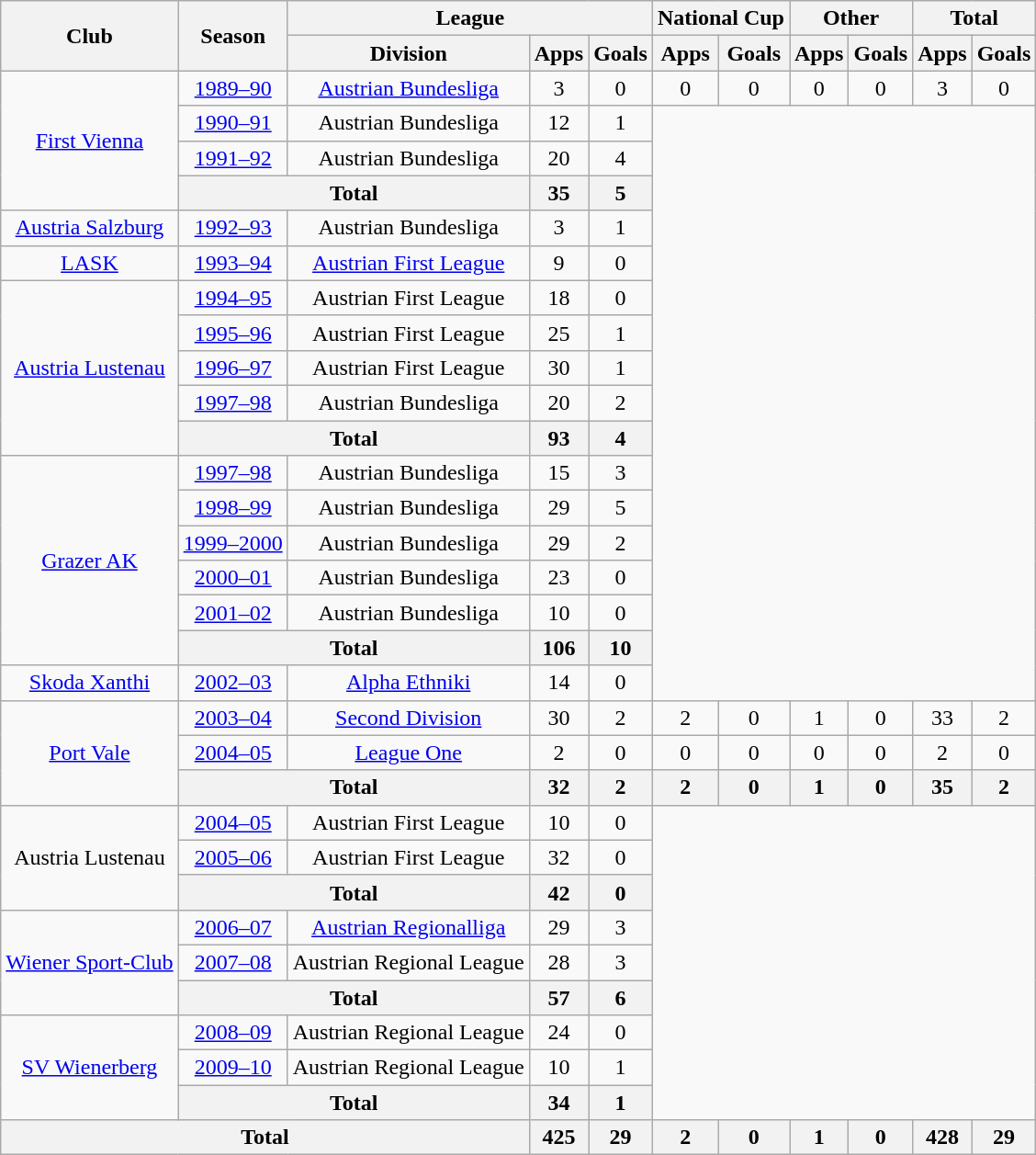<table class="wikitable" style="text-align:center">
<tr>
<th rowspan="2">Club</th>
<th rowspan="2">Season</th>
<th colspan="3">League</th>
<th colspan="2">National Cup</th>
<th colspan="2">Other</th>
<th colspan="2">Total</th>
</tr>
<tr>
<th>Division</th>
<th>Apps</th>
<th>Goals</th>
<th>Apps</th>
<th>Goals</th>
<th>Apps</th>
<th>Goals</th>
<th>Apps</th>
<th>Goals</th>
</tr>
<tr>
<td rowspan="4"><a href='#'>First Vienna</a></td>
<td><a href='#'>1989–90</a></td>
<td><a href='#'>Austrian Bundesliga</a></td>
<td>3</td>
<td>0</td>
<td>0</td>
<td>0</td>
<td>0</td>
<td>0</td>
<td>3</td>
<td>0</td>
</tr>
<tr>
<td><a href='#'>1990–91</a></td>
<td>Austrian Bundesliga</td>
<td>12</td>
<td>1</td>
</tr>
<tr>
<td><a href='#'>1991–92</a></td>
<td>Austrian Bundesliga</td>
<td>20</td>
<td>4</td>
</tr>
<tr>
<th colspan="2">Total</th>
<th>35</th>
<th>5</th>
</tr>
<tr>
<td><a href='#'>Austria Salzburg</a></td>
<td><a href='#'>1992–93</a></td>
<td>Austrian Bundesliga</td>
<td>3</td>
<td>1</td>
</tr>
<tr>
<td><a href='#'>LASK</a></td>
<td><a href='#'>1993–94</a></td>
<td><a href='#'>Austrian First League</a></td>
<td>9</td>
<td>0</td>
</tr>
<tr>
<td rowspan="5"><a href='#'>Austria Lustenau</a></td>
<td><a href='#'>1994–95</a></td>
<td>Austrian First League</td>
<td>18</td>
<td>0</td>
</tr>
<tr>
<td><a href='#'>1995–96</a></td>
<td>Austrian First League</td>
<td>25</td>
<td>1</td>
</tr>
<tr>
<td><a href='#'>1996–97</a></td>
<td>Austrian First League</td>
<td>30</td>
<td>1</td>
</tr>
<tr>
<td><a href='#'>1997–98</a></td>
<td>Austrian Bundesliga</td>
<td>20</td>
<td>2</td>
</tr>
<tr>
<th colspan="2">Total</th>
<th>93</th>
<th>4</th>
</tr>
<tr>
<td rowspan="6"><a href='#'>Grazer AK</a></td>
<td><a href='#'>1997–98</a></td>
<td>Austrian Bundesliga</td>
<td>15</td>
<td>3</td>
</tr>
<tr>
<td><a href='#'>1998–99</a></td>
<td>Austrian Bundesliga</td>
<td>29</td>
<td>5</td>
</tr>
<tr>
<td><a href='#'>1999–2000</a></td>
<td>Austrian Bundesliga</td>
<td>29</td>
<td>2</td>
</tr>
<tr>
<td><a href='#'>2000–01</a></td>
<td>Austrian Bundesliga</td>
<td>23</td>
<td>0</td>
</tr>
<tr>
<td><a href='#'>2001–02</a></td>
<td>Austrian Bundesliga</td>
<td>10</td>
<td>0</td>
</tr>
<tr>
<th colspan="2">Total</th>
<th>106</th>
<th>10</th>
</tr>
<tr>
<td><a href='#'>Skoda Xanthi</a></td>
<td><a href='#'>2002–03</a></td>
<td><a href='#'>Alpha Ethniki</a></td>
<td>14</td>
<td>0</td>
</tr>
<tr>
<td rowspan="3"><a href='#'>Port Vale</a></td>
<td><a href='#'>2003–04</a></td>
<td><a href='#'>Second Division</a></td>
<td>30</td>
<td>2</td>
<td>2</td>
<td>0</td>
<td>1</td>
<td>0</td>
<td>33</td>
<td>2</td>
</tr>
<tr>
<td><a href='#'>2004–05</a></td>
<td><a href='#'>League One</a></td>
<td>2</td>
<td>0</td>
<td>0</td>
<td>0</td>
<td>0</td>
<td>0</td>
<td>2</td>
<td>0</td>
</tr>
<tr>
<th colspan="2">Total</th>
<th>32</th>
<th>2</th>
<th>2</th>
<th>0</th>
<th>1</th>
<th>0</th>
<th>35</th>
<th>2</th>
</tr>
<tr>
<td rowspan="3">Austria Lustenau</td>
<td><a href='#'>2004–05</a></td>
<td>Austrian First League</td>
<td>10</td>
<td>0</td>
</tr>
<tr>
<td><a href='#'>2005–06</a></td>
<td>Austrian First League</td>
<td>32</td>
<td>0</td>
</tr>
<tr>
<th colspan="2">Total</th>
<th>42</th>
<th>0</th>
</tr>
<tr>
<td rowspan="3"><a href='#'>Wiener Sport-Club</a></td>
<td><a href='#'>2006–07</a></td>
<td><a href='#'>Austrian Regionalliga</a></td>
<td>29</td>
<td>3</td>
</tr>
<tr>
<td><a href='#'>2007–08</a></td>
<td>Austrian Regional League</td>
<td>28</td>
<td>3</td>
</tr>
<tr>
<th colspan="2">Total</th>
<th>57</th>
<th>6</th>
</tr>
<tr>
<td rowspan="3"><a href='#'>SV Wienerberg</a></td>
<td><a href='#'>2008–09</a></td>
<td>Austrian Regional League</td>
<td>24</td>
<td>0</td>
</tr>
<tr>
<td><a href='#'>2009–10</a></td>
<td>Austrian Regional League</td>
<td>10</td>
<td>1</td>
</tr>
<tr>
<th colspan="2">Total</th>
<th>34</th>
<th>1</th>
</tr>
<tr>
<th colspan="3">Total</th>
<th>425</th>
<th>29</th>
<th>2</th>
<th>0</th>
<th>1</th>
<th>0</th>
<th>428</th>
<th>29</th>
</tr>
</table>
